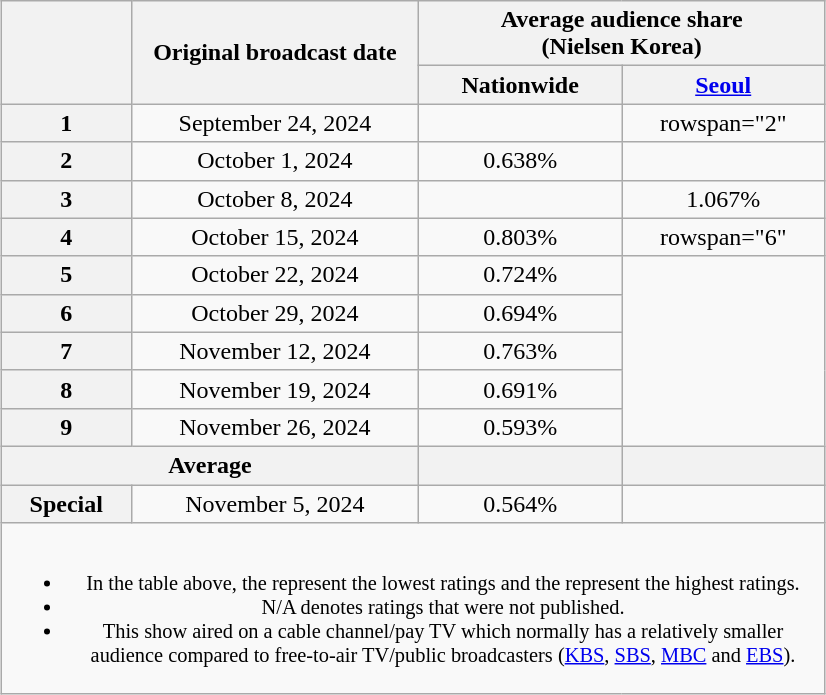<table class="wikitable" style="margin-left:auto; margin-right:auto; width:550px; text-align:center">
<tr>
<th scope="col" rowspan="2"></th>
<th scope="col" rowspan="2">Original broadcast date</th>
<th scope="col" colspan="2">Average audience share<br>(Nielsen Korea)</th>
</tr>
<tr>
<th scope="col" style="width:8em">Nationwide</th>
<th scope="col" style="width:8em"><a href='#'>Seoul</a></th>
</tr>
<tr>
<th scope="row">1</th>
<td>September 24, 2024</td>
<td><strong></strong> </td>
<td>rowspan="2" </td>
</tr>
<tr>
<th scope="row">2</th>
<td>October 1, 2024</td>
<td>0.638% </td>
</tr>
<tr>
<th scope="row">3</th>
<td>October 8, 2024</td>
<td><strong></strong> </td>
<td>1.067% </td>
</tr>
<tr>
<th scope="row">4</th>
<td>October 15, 2024</td>
<td>0.803% </td>
<td>rowspan="6" </td>
</tr>
<tr>
<th scope="row">5</th>
<td>October 22, 2024</td>
<td>0.724% </td>
</tr>
<tr>
<th scope="row">6</th>
<td>October 29, 2024</td>
<td>0.694% </td>
</tr>
<tr>
<th scope="row">7</th>
<td>November 12, 2024</td>
<td>0.763% </td>
</tr>
<tr>
<th scope="row">8</th>
<td>November 19, 2024</td>
<td>0.691% </td>
</tr>
<tr>
<th scope="row">9</th>
<td>November 26, 2024</td>
<td>0.593% </td>
</tr>
<tr>
<th scope="col" colspan="2">Average</th>
<th scope="col"></th>
<th scope="col"></th>
</tr>
<tr>
<th scope=“row">Special</th>
<td>November 5, 2024</td>
<td>0.564% </td>
<td></td>
</tr>
<tr>
<td colspan="4" style="font-size:85%"><br><ul><li>In the table above, the <strong></strong> represent the lowest ratings and the <strong></strong> represent the highest ratings.</li><li>N/A denotes ratings that were not published.</li><li>This show aired on a cable channel/pay TV which normally has a relatively smaller audience compared to free-to-air TV/public broadcasters (<a href='#'>KBS</a>, <a href='#'>SBS</a>, <a href='#'>MBC</a> and <a href='#'>EBS</a>).</li></ul></td>
</tr>
</table>
